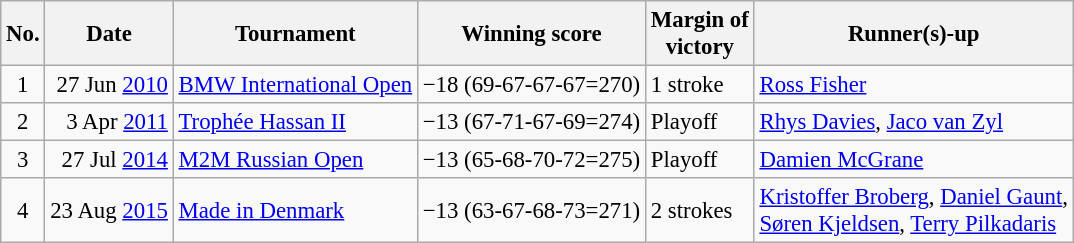<table class="wikitable" style="font-size:95%;">
<tr>
<th>No.</th>
<th>Date</th>
<th>Tournament</th>
<th>Winning score</th>
<th>Margin of<br>victory</th>
<th>Runner(s)-up</th>
</tr>
<tr>
<td align=center>1</td>
<td align=right>27 Jun <a href='#'>2010</a></td>
<td><a href='#'>BMW International Open</a></td>
<td>−18 (69-67-67-67=270)</td>
<td>1 stroke</td>
<td> <a href='#'>Ross Fisher</a></td>
</tr>
<tr>
<td align=center>2</td>
<td align=right>3 Apr <a href='#'>2011</a></td>
<td><a href='#'>Trophée Hassan II</a></td>
<td>−13 (67-71-67-69=274)</td>
<td>Playoff</td>
<td> <a href='#'>Rhys Davies</a>,  <a href='#'>Jaco van Zyl</a></td>
</tr>
<tr>
<td align=center>3</td>
<td align=right>27 Jul <a href='#'>2014</a></td>
<td><a href='#'>M2M Russian Open</a></td>
<td>−13 (65-68-70-72=275)</td>
<td>Playoff</td>
<td> <a href='#'>Damien McGrane</a></td>
</tr>
<tr>
<td align=center>4</td>
<td align=right>23 Aug <a href='#'>2015</a></td>
<td><a href='#'>Made in Denmark</a></td>
<td>−13 (63-67-68-73=271)</td>
<td>2 strokes</td>
<td> <a href='#'>Kristoffer Broberg</a>,  <a href='#'>Daniel Gaunt</a>,<br> <a href='#'>Søren Kjeldsen</a>,  <a href='#'>Terry Pilkadaris</a></td>
</tr>
</table>
